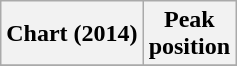<table class="wikitable sortable plainrowheaders" style="text-align:center">
<tr>
<th scope="col">Chart (2014)</th>
<th scope="col">Peak<br>position</th>
</tr>
<tr>
</tr>
</table>
